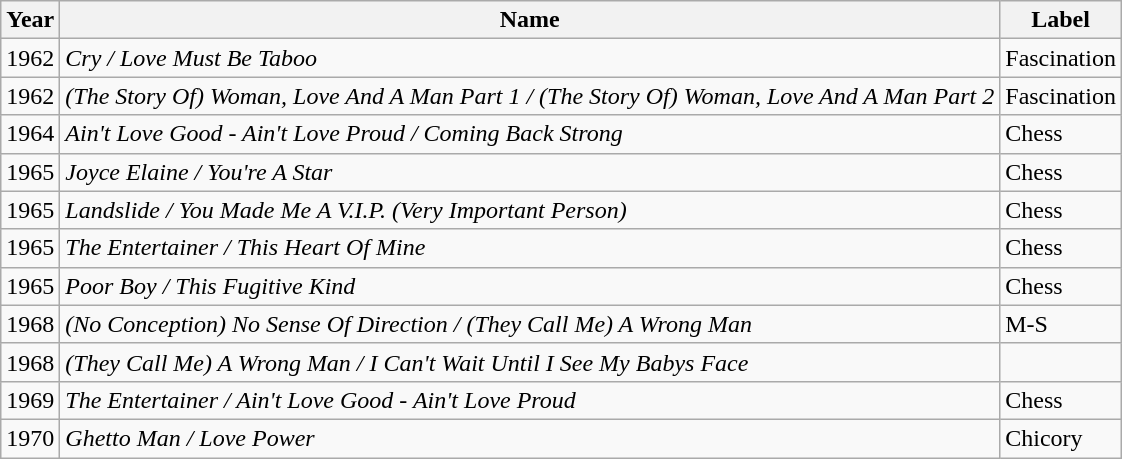<table class="wikitable">
<tr>
<th>Year</th>
<th>Name</th>
<th>Label</th>
</tr>
<tr>
<td>1962</td>
<td><em>Cry / Love Must Be Taboo</em></td>
<td>Fascination</td>
</tr>
<tr>
<td>1962</td>
<td><em>(The Story Of) Woman, Love And A Man Part 1 / (The Story Of) Woman, Love And A Man Part 2</em></td>
<td>Fascination</td>
</tr>
<tr>
<td>1964</td>
<td><em>Ain't Love Good - Ain't Love Proud / Coming Back Strong</em></td>
<td>Chess</td>
</tr>
<tr>
<td>1965</td>
<td><em>Joyce Elaine / You're A Star</em></td>
<td>Chess</td>
</tr>
<tr>
<td>1965</td>
<td><em>Landslide / You Made Me A V.I.P. (Very Important Person)</em></td>
<td>Chess</td>
</tr>
<tr>
<td>1965</td>
<td><em>The Entertainer / This Heart Of Mine</em></td>
<td>Chess</td>
</tr>
<tr>
<td>1965</td>
<td><em>Poor Boy / This Fugitive Kind</em></td>
<td>Chess</td>
</tr>
<tr>
<td>1968</td>
<td><em>(No Conception) No Sense Of Direction / (They Call Me) A Wrong Man</em></td>
<td>M-S</td>
</tr>
<tr>
<td>1968</td>
<td><em>(They Call Me) A Wrong Man / I Can't Wait Until I See My Babys Face</em></td>
<td></td>
</tr>
<tr>
<td>1969</td>
<td><em>The Entertainer / Ain't Love Good - Ain't Love Proud</em></td>
<td>Chess</td>
</tr>
<tr>
<td>1970</td>
<td><em>Ghetto Man / Love Power</em></td>
<td>Chicory</td>
</tr>
</table>
